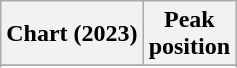<table class="wikitable sortable plainrowheaders" style="text-align:center">
<tr>
<th scope="col">Chart (2023)</th>
<th scope="col">Peak<br>position</th>
</tr>
<tr>
</tr>
<tr>
</tr>
</table>
